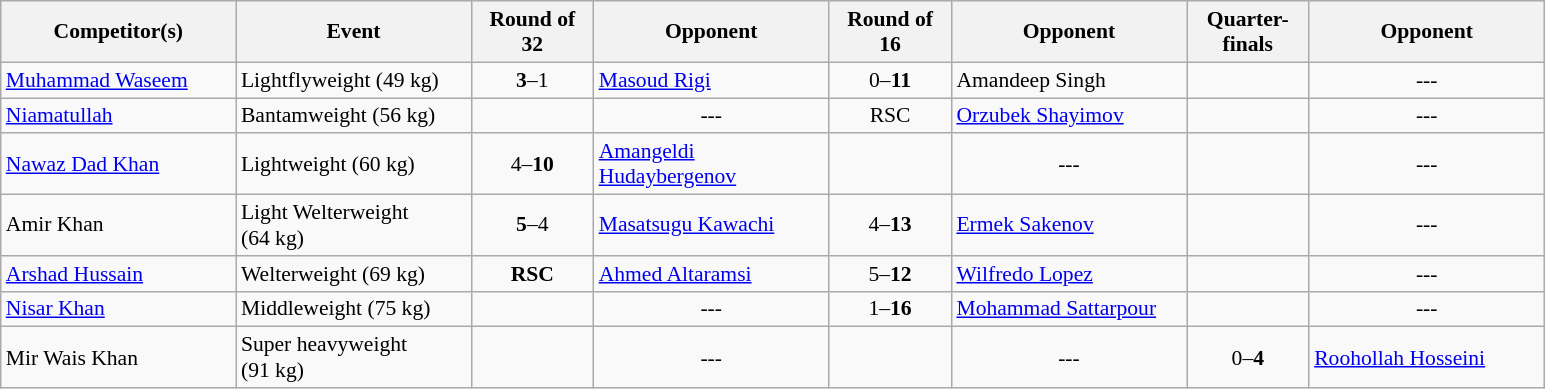<table class=wikitable style="font-size:90%">
<tr>
<th width=150>Competitor(s)</th>
<th width=150>Event</th>
<th width=75>Round of 32</th>
<th width=150>Opponent</th>
<th width=75>Round of 16</th>
<th width=150>Opponent</th>
<th width=75>Quarter-finals</th>
<th width=150>Opponent</th>
</tr>
<tr>
<td><a href='#'>Muhammad Waseem</a></td>
<td>Lightflyweight (49 kg)</td>
<td style="text-align:center;"><strong>3</strong>–1</td>
<td> <a href='#'>Masoud Rigi</a></td>
<td style="text-align:center;">0–<strong>11</strong></td>
<td> Amandeep Singh</td>
<td></td>
<td style="text-align:center;">---</td>
</tr>
<tr>
<td><a href='#'>Niamatullah</a></td>
<td>Bantamweight (56 kg)</td>
<td></td>
<td style="text-align:center;">---</td>
<td style="text-align:center;">RSC</td>
<td> <a href='#'>Orzubek Shayimov</a></td>
<td></td>
<td style="text-align:center;">---</td>
</tr>
<tr>
<td><a href='#'>Nawaz Dad Khan</a></td>
<td>Lightweight (60 kg)</td>
<td style="text-align:center;">4–<strong>10</strong></td>
<td> <a href='#'>Amangeldi Hudaybergenov</a></td>
<td></td>
<td style="text-align:center;">---</td>
<td></td>
<td style="text-align:center;">---</td>
</tr>
<tr>
<td>Amir Khan</td>
<td>Light Welterweight (64 kg)</td>
<td style="text-align:center;"><strong>5</strong>–4</td>
<td> <a href='#'>Masatsugu Kawachi</a></td>
<td style="text-align:center;">4–<strong>13</strong></td>
<td> <a href='#'>Ermek Sakenov</a></td>
<td></td>
<td style="text-align:center;">---</td>
</tr>
<tr>
<td><a href='#'>Arshad Hussain</a></td>
<td>Welterweight (69 kg)</td>
<td style="text-align:center;"><strong>RSC</strong></td>
<td> <a href='#'>Ahmed Altaramsi</a></td>
<td style="text-align:center;">5–<strong>12</strong></td>
<td> <a href='#'>Wilfredo Lopez</a></td>
<td></td>
<td style="text-align:center;">---</td>
</tr>
<tr>
<td><a href='#'>Nisar Khan</a></td>
<td>Middleweight (75 kg)</td>
<td></td>
<td style="text-align:center;">---</td>
<td style="text-align:center;">1–<strong>16</strong></td>
<td> <a href='#'>Mohammad Sattarpour</a></td>
<td></td>
<td style="text-align:center;">---</td>
</tr>
<tr>
<td>Mir Wais Khan</td>
<td>Super heavyweight (91 kg)</td>
<td></td>
<td style="text-align:center;">---</td>
<td></td>
<td style="text-align:center;">---</td>
<td style="text-align:center;">0–<strong>4</strong></td>
<td> <a href='#'>Roohollah Hosseini</a></td>
</tr>
</table>
